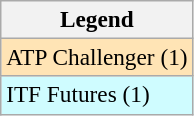<table class=wikitable style=font-size:97%>
<tr>
<th>Legend</th>
</tr>
<tr bgcolor=moccasin>
<td>ATP Challenger (1)</td>
</tr>
<tr bgcolor=cffcff>
<td>ITF Futures (1)</td>
</tr>
</table>
